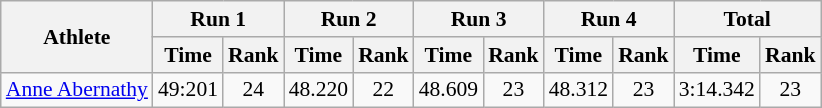<table class="wikitable" border="1" style="font-size:90%">
<tr>
<th rowspan="2">Athlete</th>
<th colspan="2">Run 1</th>
<th colspan="2">Run 2</th>
<th colspan="2">Run 3</th>
<th colspan="2">Run 4</th>
<th colspan="2">Total</th>
</tr>
<tr>
<th>Time</th>
<th>Rank</th>
<th>Time</th>
<th>Rank</th>
<th>Time</th>
<th>Rank</th>
<th>Time</th>
<th>Rank</th>
<th>Time</th>
<th>Rank</th>
</tr>
<tr>
<td><a href='#'>Anne Abernathy</a></td>
<td align="center">49:201</td>
<td align="center">24</td>
<td align="center">48.220</td>
<td align="center">22</td>
<td align="center">48.609</td>
<td align="center">23</td>
<td align="center">48.312</td>
<td align="center">23</td>
<td align="center">3:14.342</td>
<td align="center">23</td>
</tr>
</table>
